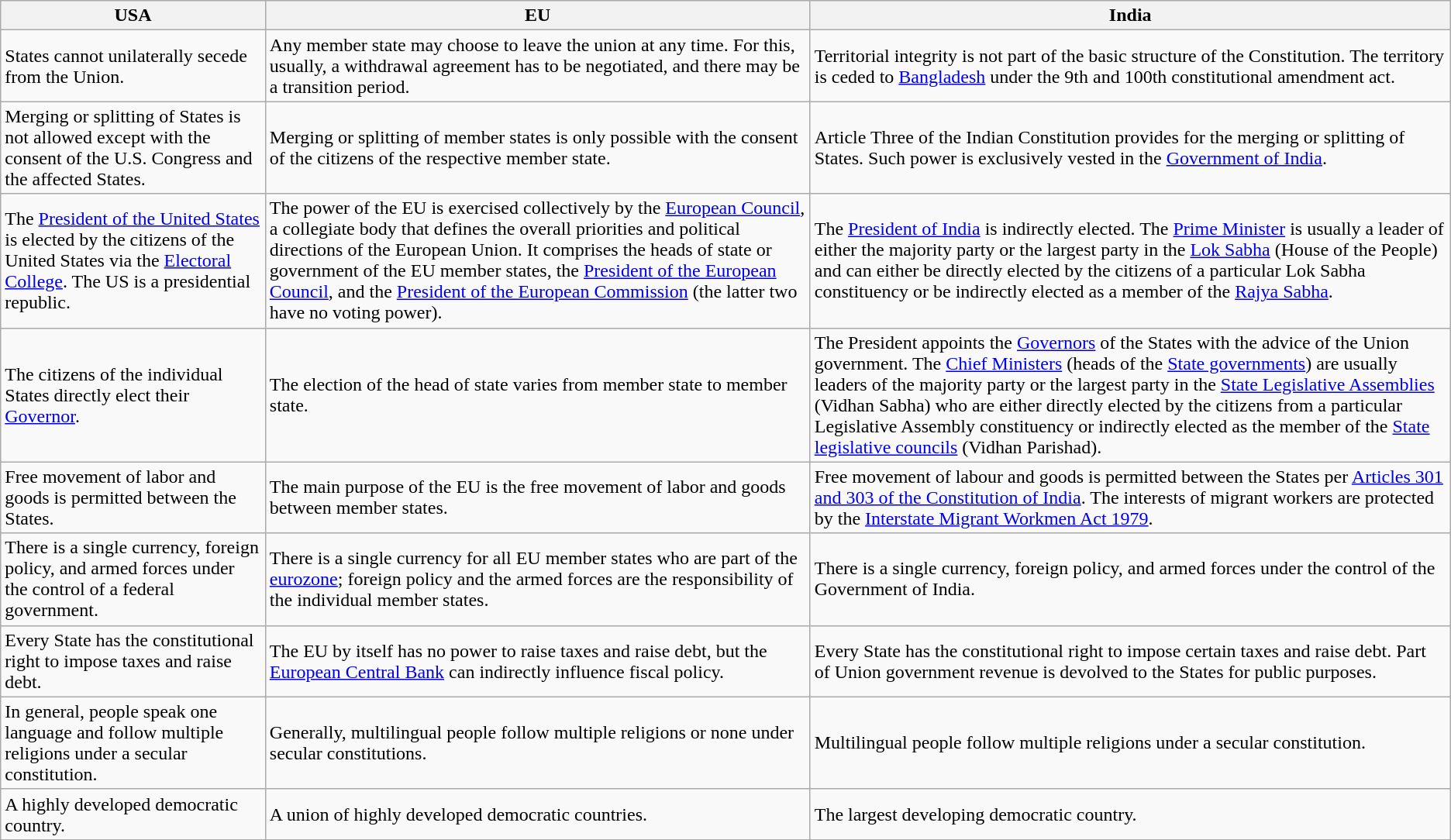<table class="wikitable">
<tr>
<th>USA</th>
<th>EU</th>
<th>India</th>
</tr>
<tr>
<td>States cannot unilaterally secede from the Union.</td>
<td>Any member state may choose to leave the union at any time. For this, usually, a withdrawal agreement has to be negotiated, and there may be a transition period.</td>
<td>Territorial integrity is not part of the basic structure of the Constitution. The territory is ceded to <a href='#'>Bangladesh</a> under the 9th and 100th constitutional amendment act.</td>
</tr>
<tr>
<td>Merging or splitting of States is not allowed except with the consent of the U.S. Congress and the affected States.</td>
<td>Merging or splitting of member states is only possible with the consent of the citizens of the respective member state.</td>
<td>Article Three of the Indian Constitution provides for the merging or splitting of States. Such power is exclusively vested in the <a href='#'>Government of India</a>.</td>
</tr>
<tr>
<td>The <a href='#'>President of the United States</a> is elected by the citizens of the United States via the <a href='#'>Electoral College</a>. The US is a presidential republic.</td>
<td>The power of the EU is exercised collectively by the <a href='#'>European Council</a>, a collegiate body that defines the overall priorities and political directions of the European Union. It comprises the heads of state or government of the EU member states, the <a href='#'>President of the European Council</a>, and the <a href='#'>President of the European Commission</a> (the latter two have no voting power).</td>
<td>The <a href='#'>President of India</a> is indirectly elected. The <a href='#'>Prime Minister</a> is usually a leader of either the majority party or the largest party in the <a href='#'>Lok Sabha</a> (House of the People) and can either be directly elected by the citizens of a particular Lok Sabha constituency or be indirectly elected as a member of the <a href='#'>Rajya Sabha</a>.</td>
</tr>
<tr>
<td>The citizens of the individual States directly elect their <a href='#'>Governor</a>.</td>
<td>The election of the head of state varies from member state to member state.</td>
<td>The President appoints the <a href='#'>Governors</a> of the States with the advice of the Union government. The <a href='#'>Chief Ministers</a> (heads of the <a href='#'>State governments</a>) are usually leaders of the majority party or the largest party in the <a href='#'>State Legislative Assemblies</a> (Vidhan Sabha) who are  either directly elected by the citizens from a particular Legislative Assembly constituency or indirectly elected as the member of the <a href='#'>State legislative councils</a> (Vidhan Parishad).</td>
</tr>
<tr>
<td>Free movement of labor and goods is permitted between the States.</td>
<td>The main purpose of the EU is the free movement of labor and goods between member states.</td>
<td>Free movement of labour and goods is permitted between the States per <a href='#'>Articles 301 and 303 of the Constitution of India</a>. The interests of migrant workers are protected by the <a href='#'>Interstate Migrant Workmen Act 1979</a>.</td>
</tr>
<tr>
<td>There is a single currency, foreign policy, and armed forces under the control of a federal government.</td>
<td>There is a single currency for all EU member states who are part of the <a href='#'>eurozone</a>; foreign policy and the armed forces are the responsibility of the individual member states.</td>
<td>There is a single currency, foreign policy, and armed forces under the control of the Government of India.</td>
</tr>
<tr>
<td>Every State has the constitutional right to impose taxes and raise debt.</td>
<td>The EU by itself has no power to raise taxes and raise debt, but the <a href='#'>European Central Bank</a> can indirectly influence fiscal policy.</td>
<td>Every State has the constitutional right to impose certain taxes and raise debt. Part of Union government revenue is devolved to the States for public purposes.</td>
</tr>
<tr>
<td>In general, people speak one language and follow multiple religions under a secular constitution.</td>
<td>Generally, multilingual people follow multiple religions or none under secular constitutions.</td>
<td>Multilingual people follow multiple religions under a secular constitution.</td>
</tr>
<tr>
<td>A highly developed democratic country.</td>
<td>A union of highly developed democratic countries.</td>
<td>The largest developing democratic country.</td>
</tr>
</table>
